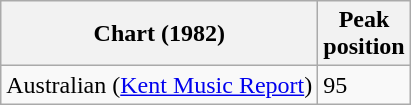<table class="wikitable sortable plainrowheaders">
<tr>
<th scope="col">Chart (1982)</th>
<th scope="col">Peak<br>position</th>
</tr>
<tr>
<td>Australian (<a href='#'>Kent Music Report</a>)</td>
<td>95</td>
</tr>
</table>
